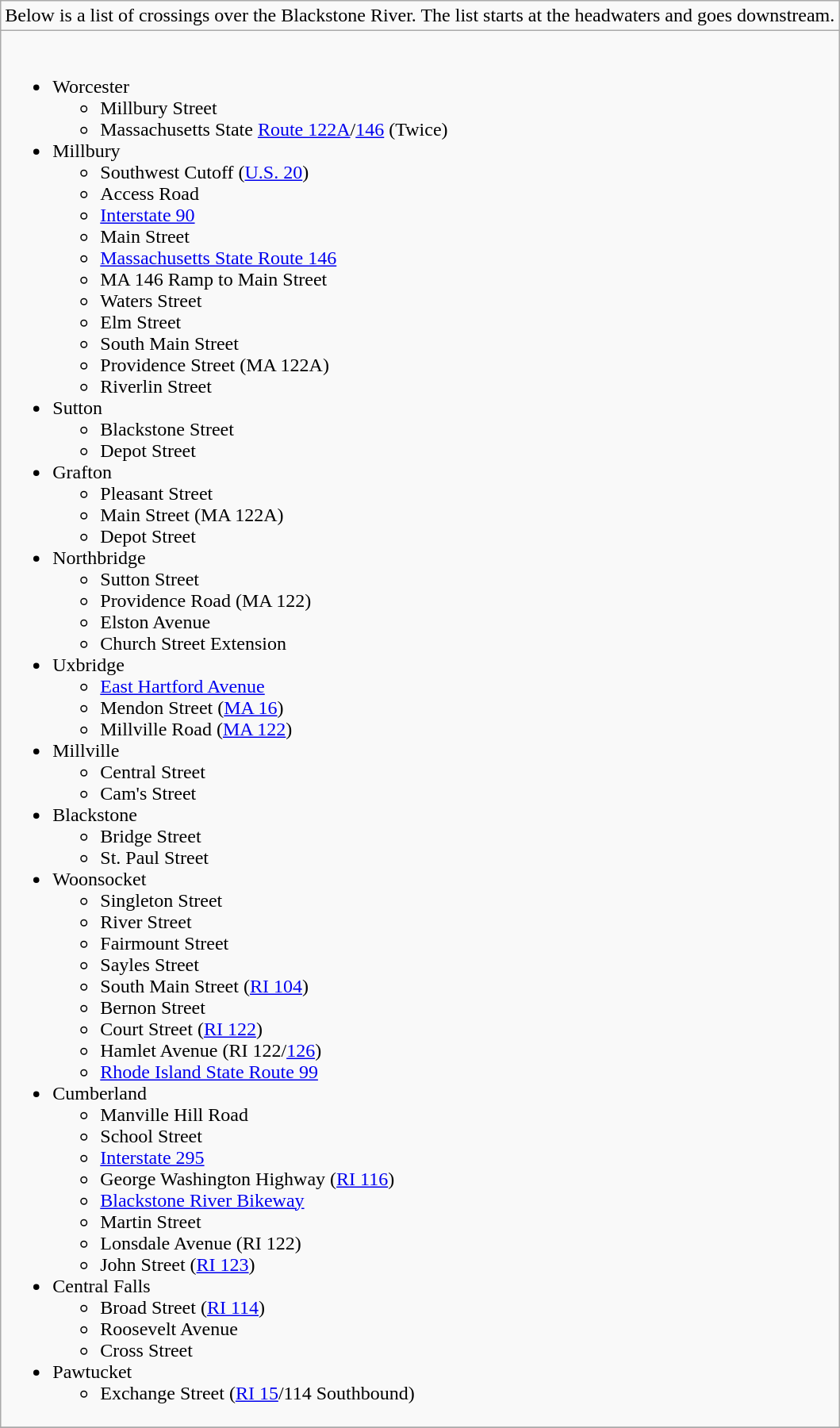<table class="wikitable mw-collapsible mw-collapsed">
<tr>
<td>Below is a list of crossings over the Blackstone River. The list starts at the headwaters and goes downstream.</td>
</tr>
<tr>
<td><br><ul><li>Worcester<ul><li>Millbury Street</li><li>Massachusetts State <a href='#'>Route 122A</a>/<a href='#'>146</a> (Twice)</li></ul></li><li>Millbury<ul><li>Southwest Cutoff (<a href='#'>U.S. 20</a>)</li><li>Access Road</li><li><a href='#'>Interstate 90</a></li><li>Main Street</li><li><a href='#'>Massachusetts State Route 146</a></li><li>MA 146 Ramp to Main Street</li><li>Waters Street</li><li>Elm Street</li><li>South Main Street</li><li>Providence Street (MA 122A)</li><li>Riverlin Street</li></ul></li><li>Sutton<ul><li>Blackstone Street</li><li>Depot Street</li></ul></li><li>Grafton<ul><li>Pleasant Street</li><li>Main Street (MA 122A)</li><li>Depot Street</li></ul></li><li>Northbridge<ul><li>Sutton Street</li><li>Providence Road (MA 122)</li><li>Elston Avenue</li><li>Church Street Extension</li></ul></li><li>Uxbridge<ul><li><a href='#'>East Hartford Avenue</a></li><li>Mendon Street (<a href='#'>MA 16</a>)</li><li>Millville Road (<a href='#'>MA 122</a>)</li></ul></li><li>Millville<ul><li>Central Street</li><li>Cam's Street</li></ul></li><li>Blackstone<ul><li>Bridge Street</li><li>St. Paul Street</li></ul></li><li>Woonsocket<ul><li>Singleton Street</li><li>River Street</li><li>Fairmount Street</li><li>Sayles Street</li><li>South Main Street (<a href='#'>RI 104</a>)</li><li>Bernon Street</li><li>Court Street (<a href='#'>RI 122</a>)</li><li>Hamlet Avenue (RI 122/<a href='#'>126</a>)</li><li><a href='#'>Rhode Island State Route 99</a></li></ul></li><li>Cumberland<ul><li>Manville Hill Road</li><li>School Street</li><li><a href='#'>Interstate 295</a></li><li>George Washington Highway (<a href='#'>RI 116</a>)</li><li><a href='#'>Blackstone River Bikeway</a></li><li>Martin Street</li><li>Lonsdale Avenue (RI 122)</li><li>John Street (<a href='#'>RI 123</a>)</li></ul></li><li>Central Falls<ul><li>Broad Street (<a href='#'>RI 114</a>)</li><li>Roosevelt Avenue</li><li>Cross Street</li></ul></li><li>Pawtucket<ul><li>Exchange Street (<a href='#'>RI 15</a>/114 Southbound)</li></ul></li></ul></td>
</tr>
<tr>
</tr>
</table>
